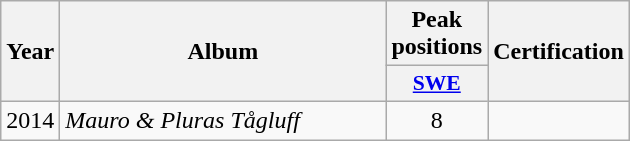<table class="wikitable">
<tr>
<th align="center" rowspan="2" width="10">Year</th>
<th align="center" rowspan="2" width="210">Album</th>
<th align="center" colspan="1" width="20">Peak positions</th>
<th align="center" rowspan="2" width="70">Certification</th>
</tr>
<tr>
<th scope="col" style="width:3em;font-size:90%;"><a href='#'>SWE</a><br></th>
</tr>
<tr>
<td style="text-align:center;">2014</td>
<td><em>Mauro & Pluras Tågluff</em></td>
<td style="text-align:center;">8</td>
<td style="text-align:center;"></td>
</tr>
</table>
